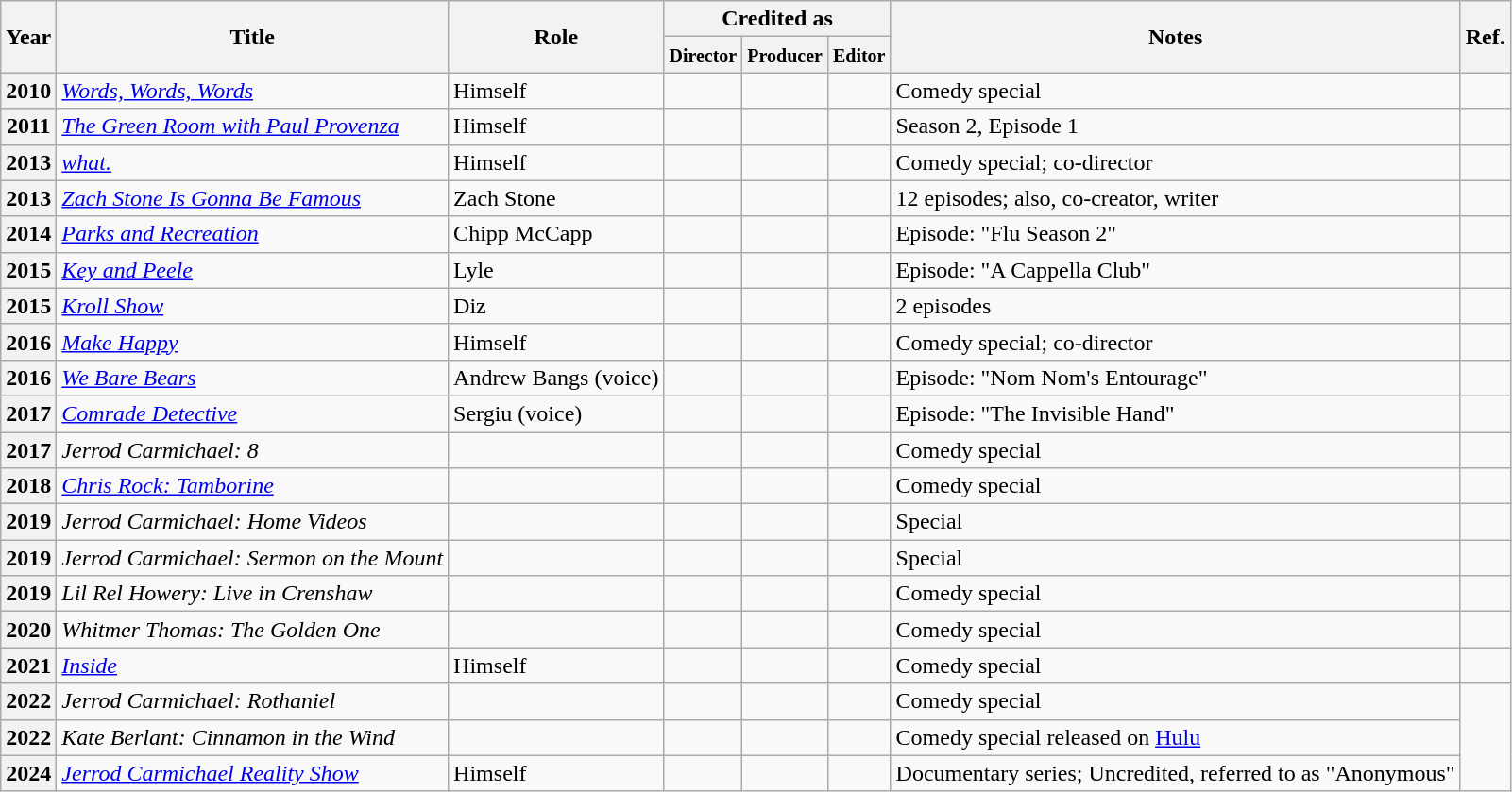<table class="wikitable sortable plainrowheaders">
<tr>
<th scope="col" rowspan="2">Year</th>
<th scope="col" rowspan="2">Title</th>
<th scope="col" rowspan="2">Role</th>
<th scope="col" colspan="3">Credited as</th>
<th scope="col" rowspan="2">Notes</th>
<th scope="col" rowspan="2">Ref.</th>
</tr>
<tr>
<th scope="col"><small>Director</small></th>
<th scope="col"><small>Producer</small></th>
<th scope="col"><small>Editor</small></th>
</tr>
<tr>
<th scope="row">2010</th>
<td><em><a href='#'>Words, Words, Words</a></em></td>
<td>Himself</td>
<td></td>
<td></td>
<td></td>
<td>Comedy special</td>
<td></td>
</tr>
<tr>
<th scope="row">2011</th>
<td><em><a href='#'>The Green Room with Paul Provenza</a></em></td>
<td>Himself</td>
<td></td>
<td></td>
<td></td>
<td>Season 2, Episode 1</td>
<td></td>
</tr>
<tr>
<th scope="row">2013</th>
<td><em><a href='#'>what.</a></em></td>
<td>Himself</td>
<td></td>
<td></td>
<td></td>
<td>Comedy special; co-director</td>
<td></td>
</tr>
<tr>
<th scope="row">2013</th>
<td><em><a href='#'>Zach Stone Is Gonna Be Famous</a></em></td>
<td>Zach Stone</td>
<td></td>
<td></td>
<td></td>
<td>12 episodes; also, co-creator, writer</td>
<td></td>
</tr>
<tr>
<th scope="row">2014</th>
<td><em><a href='#'>Parks and Recreation</a></em></td>
<td>Chipp McCapp</td>
<td></td>
<td></td>
<td></td>
<td>Episode: "Flu Season 2"</td>
<td></td>
</tr>
<tr>
<th scope="row">2015</th>
<td><em><a href='#'>Key and Peele</a></em></td>
<td>Lyle</td>
<td></td>
<td></td>
<td></td>
<td>Episode: "A Cappella Club"</td>
<td></td>
</tr>
<tr>
<th scope="row">2015</th>
<td><em><a href='#'>Kroll Show</a></em></td>
<td>Diz</td>
<td></td>
<td></td>
<td></td>
<td>2 episodes</td>
<td></td>
</tr>
<tr>
<th scope="row">2016</th>
<td><em><a href='#'>Make Happy</a></em></td>
<td>Himself</td>
<td></td>
<td></td>
<td></td>
<td>Comedy special; co-director</td>
<td></td>
</tr>
<tr>
<th scope="row">2016</th>
<td><em><a href='#'>We Bare Bears</a></em></td>
<td>Andrew Bangs (voice)</td>
<td></td>
<td></td>
<td></td>
<td>Episode: "Nom Nom's Entourage"</td>
<td></td>
</tr>
<tr>
<th scope="row">2017</th>
<td><em><a href='#'>Comrade Detective</a></em></td>
<td>Sergiu (voice)</td>
<td></td>
<td></td>
<td></td>
<td>Episode: "The Invisible Hand"</td>
<td></td>
</tr>
<tr>
<th scope="row">2017</th>
<td><em>Jerrod Carmichael: 8</em></td>
<td></td>
<td></td>
<td></td>
<td></td>
<td>Comedy special</td>
<td></td>
</tr>
<tr>
<th scope="row">2018</th>
<td><em><a href='#'>Chris Rock: Tamborine</a></em></td>
<td></td>
<td></td>
<td></td>
<td></td>
<td>Comedy special</td>
<td></td>
</tr>
<tr>
<th scope="row">2019</th>
<td><em>Jerrod Carmichael: Home Videos</em></td>
<td></td>
<td></td>
<td></td>
<td></td>
<td>Special</td>
<td></td>
</tr>
<tr>
<th scope="row">2019</th>
<td><em>Jerrod Carmichael: Sermon on the Mount</em></td>
<td></td>
<td></td>
<td></td>
<td></td>
<td>Special</td>
<td></td>
</tr>
<tr>
<th scope="row">2019</th>
<td><em>Lil Rel Howery: Live in Crenshaw</em></td>
<td></td>
<td></td>
<td></td>
<td></td>
<td>Comedy special</td>
<td></td>
</tr>
<tr>
<th scope="row">2020</th>
<td><em>Whitmer Thomas: The Golden One</em></td>
<td></td>
<td></td>
<td></td>
<td></td>
<td>Comedy special</td>
<td></td>
</tr>
<tr>
<th scope="row">2021</th>
<td><em><a href='#'>Inside</a></em></td>
<td>Himself</td>
<td></td>
<td></td>
<td></td>
<td>Comedy special</td>
<td></td>
</tr>
<tr>
<th scope="row">2022</th>
<td><em>Jerrod Carmichael: Rothaniel</em></td>
<td></td>
<td></td>
<td></td>
<td></td>
<td>Comedy special</td>
</tr>
<tr>
<th scope="row">2022</th>
<td><em>Kate Berlant: Cinnamon in the Wind</em></td>
<td></td>
<td></td>
<td></td>
<td></td>
<td>Comedy special released on <a href='#'>Hulu</a></td>
</tr>
<tr>
<th scope="row">2024</th>
<td><em><a href='#'>Jerrod Carmichael Reality Show</a></em></td>
<td>Himself</td>
<td></td>
<td></td>
<td></td>
<td>Documentary series; Uncredited, referred to as "Anonymous"</td>
</tr>
</table>
